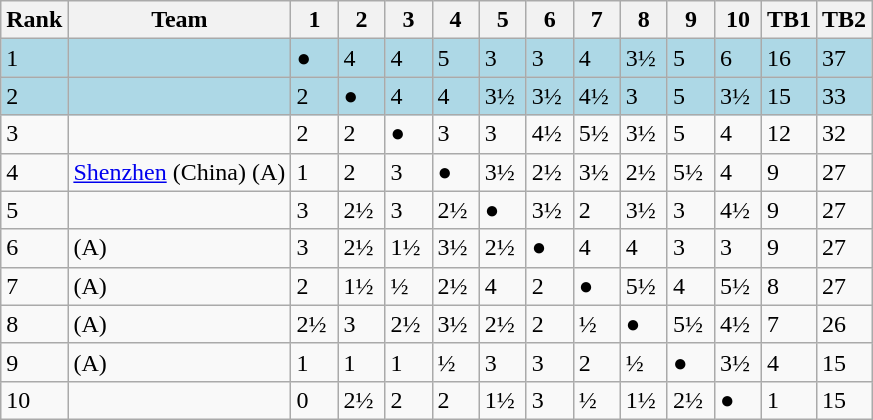<table class="wikitable">
<tr>
<th>Rank</th>
<th>Team</th>
<th style="width:1.5em;">1</th>
<th style="width:1.5em;">2</th>
<th style="width:1.5em;">3</th>
<th style="width:1.5em;">4</th>
<th style="width:1.5em;">5</th>
<th style="width:1.5em;">6</th>
<th style="width:1.5em;">7</th>
<th style="width:1.5em;">8</th>
<th style="width:1.5em;">9</th>
<th style="width:1.5em;">10</th>
<th>TB1</th>
<th>TB2</th>
</tr>
<tr style="background:lightblue">
<td>1</td>
<td></td>
<td>●</td>
<td>4</td>
<td>4</td>
<td>5</td>
<td>3</td>
<td>3</td>
<td>4</td>
<td>3½</td>
<td>5</td>
<td>6</td>
<td>16</td>
<td>37</td>
</tr>
<tr style="background:lightblue">
<td>2</td>
<td></td>
<td>2</td>
<td>●</td>
<td>4</td>
<td>4</td>
<td>3½</td>
<td>3½</td>
<td>4½</td>
<td>3</td>
<td>5</td>
<td>3½</td>
<td>15</td>
<td>33</td>
</tr>
<tr>
<td>3</td>
<td></td>
<td>2</td>
<td>2</td>
<td>●</td>
<td>3</td>
<td>3</td>
<td>4½</td>
<td>5½</td>
<td>3½</td>
<td>5</td>
<td>4</td>
<td>12</td>
<td>32</td>
</tr>
<tr>
<td>4</td>
<td> <a href='#'>Shenzhen</a> (China) (A)</td>
<td>1</td>
<td>2</td>
<td>3</td>
<td>●</td>
<td>3½</td>
<td>2½</td>
<td>3½</td>
<td>2½</td>
<td>5½</td>
<td>4</td>
<td>9</td>
<td>27</td>
</tr>
<tr>
<td>5</td>
<td></td>
<td>3</td>
<td>2½</td>
<td>3</td>
<td>2½</td>
<td>●</td>
<td>3½</td>
<td>2</td>
<td>3½</td>
<td>3</td>
<td>4½</td>
<td>9</td>
<td>27</td>
</tr>
<tr>
<td>6</td>
<td> (A)</td>
<td>3</td>
<td>2½</td>
<td>1½</td>
<td>3½</td>
<td>2½</td>
<td>●</td>
<td>4</td>
<td>4</td>
<td>3</td>
<td>3</td>
<td>9</td>
<td>27</td>
</tr>
<tr>
<td>7</td>
<td> (A)</td>
<td>2</td>
<td>1½</td>
<td>½</td>
<td>2½</td>
<td>4</td>
<td>2</td>
<td>●</td>
<td>5½</td>
<td>4</td>
<td>5½</td>
<td>8</td>
<td>27</td>
</tr>
<tr>
<td>8</td>
<td> (A)</td>
<td>2½</td>
<td>3</td>
<td>2½</td>
<td>3½</td>
<td>2½</td>
<td>2</td>
<td>½</td>
<td>●</td>
<td>5½</td>
<td>4½</td>
<td>7</td>
<td>26</td>
</tr>
<tr>
<td>9</td>
<td> (A)</td>
<td>1</td>
<td>1</td>
<td>1</td>
<td>½</td>
<td>3</td>
<td>3</td>
<td>2</td>
<td>½</td>
<td>●</td>
<td>3½</td>
<td>4</td>
<td>15</td>
</tr>
<tr>
<td>10</td>
<td></td>
<td>0</td>
<td>2½</td>
<td>2</td>
<td>2</td>
<td>1½</td>
<td>3</td>
<td>½</td>
<td>1½</td>
<td>2½</td>
<td>●</td>
<td>1</td>
<td>15</td>
</tr>
</table>
